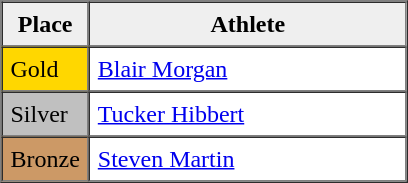<table border=1 cellpadding=5 cellspacing=0>
<tr>
<th style="background:#efefef;" width="20">Place</th>
<th style="background:#efefef;" width="200">Athlete</th>
</tr>
<tr align=left>
<td style="background:gold;">Gold</td>
<td><a href='#'>Blair Morgan</a></td>
</tr>
<tr align=left>
<td style="background:silver;">Silver</td>
<td><a href='#'>Tucker Hibbert</a></td>
</tr>
<tr align=left>
<td style="background:#CC9966;">Bronze</td>
<td><a href='#'>Steven Martin</a></td>
</tr>
</table>
